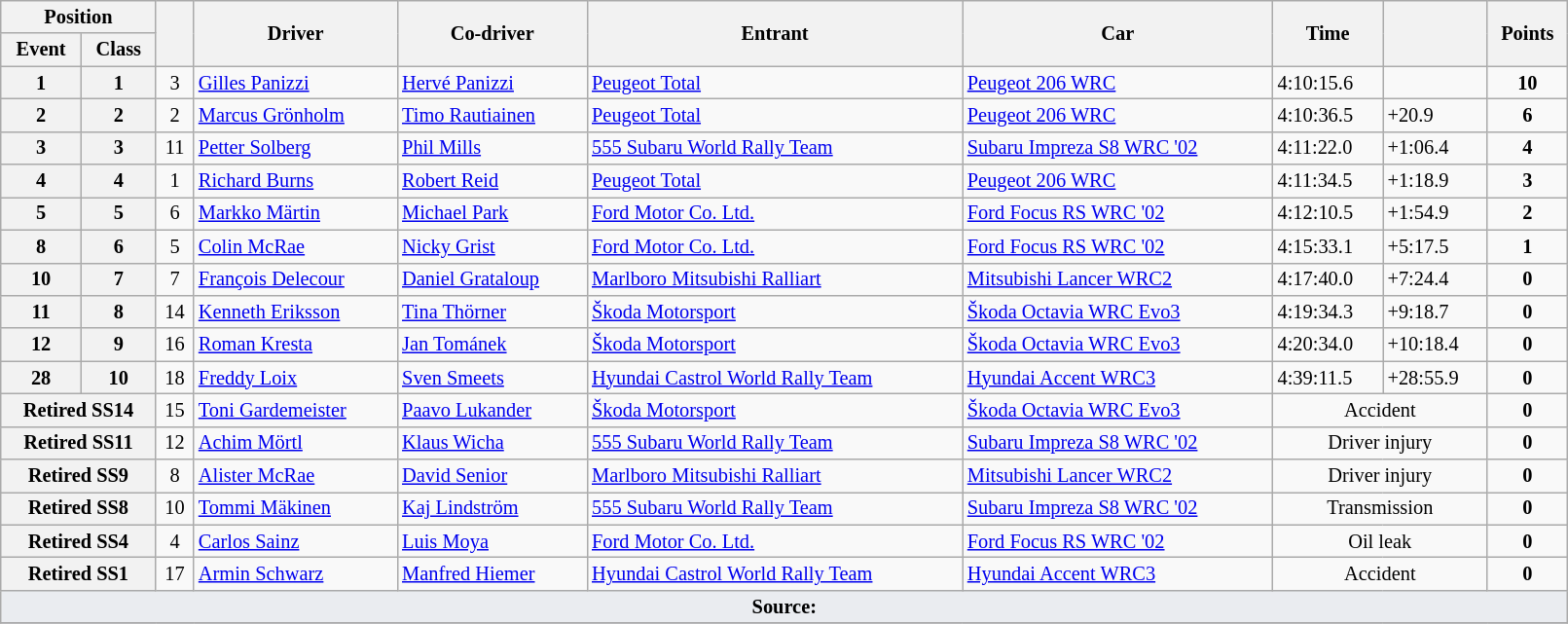<table class="wikitable" width=85% style="font-size: 85%;">
<tr>
<th colspan="2">Position</th>
<th rowspan="2"></th>
<th rowspan="2">Driver</th>
<th rowspan="2">Co-driver</th>
<th rowspan="2">Entrant</th>
<th rowspan="2">Car</th>
<th rowspan="2">Time</th>
<th rowspan="2"></th>
<th rowspan="2">Points</th>
</tr>
<tr>
<th>Event</th>
<th>Class</th>
</tr>
<tr>
<th>1</th>
<th>1</th>
<td align="center">3</td>
<td> <a href='#'>Gilles Panizzi</a></td>
<td> <a href='#'>Hervé Panizzi</a></td>
<td> <a href='#'>Peugeot Total</a></td>
<td><a href='#'>Peugeot 206 WRC</a></td>
<td>4:10:15.6</td>
<td></td>
<td align="center"><strong>10</strong></td>
</tr>
<tr>
<th>2</th>
<th>2</th>
<td align="center">2</td>
<td> <a href='#'>Marcus Grönholm</a></td>
<td> <a href='#'>Timo Rautiainen</a></td>
<td> <a href='#'>Peugeot Total</a></td>
<td><a href='#'>Peugeot 206 WRC</a></td>
<td>4:10:36.5</td>
<td>+20.9</td>
<td align="center"><strong>6</strong></td>
</tr>
<tr>
<th>3</th>
<th>3</th>
<td align="center">11</td>
<td> <a href='#'>Petter Solberg</a></td>
<td> <a href='#'>Phil Mills</a></td>
<td> <a href='#'>555 Subaru World Rally Team</a></td>
<td><a href='#'>Subaru Impreza S8 WRC '02</a></td>
<td>4:11:22.0</td>
<td>+1:06.4</td>
<td align="center"><strong>4</strong></td>
</tr>
<tr>
<th>4</th>
<th>4</th>
<td align="center">1</td>
<td> <a href='#'>Richard Burns</a></td>
<td> <a href='#'>Robert Reid</a></td>
<td> <a href='#'>Peugeot Total</a></td>
<td><a href='#'>Peugeot 206 WRC</a></td>
<td>4:11:34.5</td>
<td>+1:18.9</td>
<td align="center"><strong>3</strong></td>
</tr>
<tr>
<th>5</th>
<th>5</th>
<td align="center">6</td>
<td> <a href='#'>Markko Märtin</a></td>
<td> <a href='#'>Michael Park</a></td>
<td> <a href='#'>Ford Motor Co. Ltd.</a></td>
<td><a href='#'>Ford Focus RS WRC '02</a></td>
<td>4:12:10.5</td>
<td>+1:54.9</td>
<td align="center"><strong>2</strong></td>
</tr>
<tr>
<th>8</th>
<th>6</th>
<td align="center">5</td>
<td> <a href='#'>Colin McRae</a></td>
<td> <a href='#'>Nicky Grist</a></td>
<td> <a href='#'>Ford Motor Co. Ltd.</a></td>
<td><a href='#'>Ford Focus RS WRC '02</a></td>
<td>4:15:33.1</td>
<td>+5:17.5</td>
<td align="center"><strong>1</strong></td>
</tr>
<tr>
<th>10</th>
<th>7</th>
<td align="center">7</td>
<td> <a href='#'>François Delecour</a></td>
<td> <a href='#'>Daniel Grataloup</a></td>
<td> <a href='#'>Marlboro Mitsubishi Ralliart</a></td>
<td><a href='#'>Mitsubishi Lancer WRC2</a></td>
<td>4:17:40.0</td>
<td>+7:24.4</td>
<td align="center"><strong>0</strong></td>
</tr>
<tr>
<th>11</th>
<th>8</th>
<td align="center">14</td>
<td> <a href='#'>Kenneth Eriksson</a></td>
<td> <a href='#'>Tina Thörner</a></td>
<td> <a href='#'>Škoda Motorsport</a></td>
<td><a href='#'>Škoda Octavia WRC Evo3</a></td>
<td>4:19:34.3</td>
<td>+9:18.7</td>
<td align="center"><strong>0</strong></td>
</tr>
<tr>
<th>12</th>
<th>9</th>
<td align="center">16</td>
<td> <a href='#'>Roman Kresta</a></td>
<td> <a href='#'>Jan Tománek</a></td>
<td> <a href='#'>Škoda Motorsport</a></td>
<td><a href='#'>Škoda Octavia WRC Evo3</a></td>
<td>4:20:34.0</td>
<td>+10:18.4</td>
<td align="center"><strong>0</strong></td>
</tr>
<tr>
<th>28</th>
<th>10</th>
<td align="center">18</td>
<td> <a href='#'>Freddy Loix</a></td>
<td> <a href='#'>Sven Smeets</a></td>
<td> <a href='#'>Hyundai Castrol World Rally Team</a></td>
<td><a href='#'>Hyundai Accent WRC3</a></td>
<td>4:39:11.5</td>
<td>+28:55.9</td>
<td align="center"><strong>0</strong></td>
</tr>
<tr>
<th colspan="2">Retired SS14</th>
<td align="center">15</td>
<td> <a href='#'>Toni Gardemeister</a></td>
<td> <a href='#'>Paavo Lukander</a></td>
<td> <a href='#'>Škoda Motorsport</a></td>
<td><a href='#'>Škoda Octavia WRC Evo3</a></td>
<td align="center" colspan="2">Accident</td>
<td align="center"><strong>0</strong></td>
</tr>
<tr>
<th colspan="2">Retired SS11</th>
<td align="center">12</td>
<td> <a href='#'>Achim Mörtl</a></td>
<td> <a href='#'>Klaus Wicha</a></td>
<td> <a href='#'>555 Subaru World Rally Team</a></td>
<td><a href='#'>Subaru Impreza S8 WRC '02</a></td>
<td align="center" colspan="2">Driver injury</td>
<td align="center"><strong>0</strong></td>
</tr>
<tr>
<th colspan="2">Retired SS9</th>
<td align="center">8</td>
<td> <a href='#'>Alister McRae</a></td>
<td> <a href='#'>David Senior</a></td>
<td> <a href='#'>Marlboro Mitsubishi Ralliart</a></td>
<td><a href='#'>Mitsubishi Lancer WRC2</a></td>
<td align="center" colspan="2">Driver injury</td>
<td align="center"><strong>0</strong></td>
</tr>
<tr>
<th colspan="2">Retired SS8</th>
<td align="center">10</td>
<td> <a href='#'>Tommi Mäkinen</a></td>
<td> <a href='#'>Kaj Lindström</a></td>
<td> <a href='#'>555 Subaru World Rally Team</a></td>
<td><a href='#'>Subaru Impreza S8 WRC '02</a></td>
<td align="center" colspan="2">Transmission</td>
<td align="center"><strong>0</strong></td>
</tr>
<tr>
<th colspan="2">Retired SS4</th>
<td align="center">4</td>
<td> <a href='#'>Carlos Sainz</a></td>
<td> <a href='#'>Luis Moya</a></td>
<td> <a href='#'>Ford Motor Co. Ltd.</a></td>
<td><a href='#'>Ford Focus RS WRC '02</a></td>
<td align="center" colspan="2">Oil leak</td>
<td align="center"><strong>0</strong></td>
</tr>
<tr>
<th colspan="2">Retired SS1</th>
<td align="center">17</td>
<td> <a href='#'>Armin Schwarz</a></td>
<td> <a href='#'>Manfred Hiemer</a></td>
<td> <a href='#'>Hyundai Castrol World Rally Team</a></td>
<td><a href='#'>Hyundai Accent WRC3</a></td>
<td align="center" colspan="2">Accident</td>
<td align="center"><strong>0</strong></td>
</tr>
<tr>
<td style="background-color:#EAECF0; text-align:center" colspan="10"><strong>Source:</strong></td>
</tr>
<tr>
</tr>
</table>
